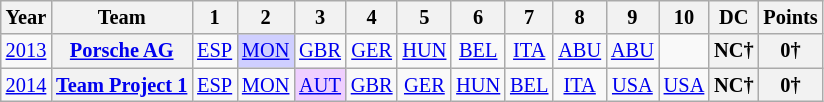<table class="wikitable" style="text-align:center; font-size:85%">
<tr>
<th>Year</th>
<th>Team</th>
<th>1</th>
<th>2</th>
<th>3</th>
<th>4</th>
<th>5</th>
<th>6</th>
<th>7</th>
<th>8</th>
<th>9</th>
<th>10</th>
<th>DC</th>
<th>Points</th>
</tr>
<tr>
<td><a href='#'>2013</a></td>
<th nowrap><a href='#'>Porsche AG</a></th>
<td><a href='#'>ESP</a></td>
<td style="background:#CFCFFF;"><a href='#'>MON</a><br></td>
<td><a href='#'>GBR</a></td>
<td><a href='#'>GER</a></td>
<td><a href='#'>HUN</a></td>
<td><a href='#'>BEL</a></td>
<td><a href='#'>ITA</a></td>
<td><a href='#'>ABU</a></td>
<td><a href='#'>ABU</a></td>
<td></td>
<th>NC†</th>
<th>0†</th>
</tr>
<tr>
<td><a href='#'>2014</a></td>
<th nowrap><a href='#'>Team Project 1</a></th>
<td><a href='#'>ESP</a></td>
<td><a href='#'>MON</a></td>
<td style="background:#EFCFFF;"><a href='#'>AUT</a><br></td>
<td><a href='#'>GBR</a></td>
<td><a href='#'>GER</a></td>
<td><a href='#'>HUN</a></td>
<td><a href='#'>BEL</a></td>
<td><a href='#'>ITA</a></td>
<td><a href='#'>USA</a></td>
<td><a href='#'>USA</a></td>
<th>NC†</th>
<th>0†</th>
</tr>
</table>
